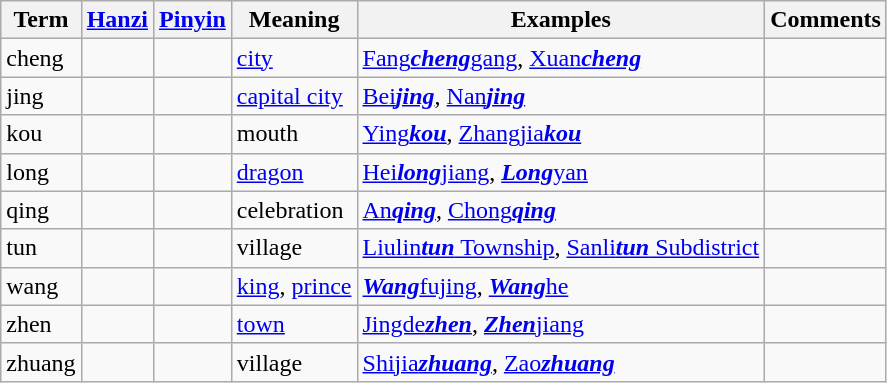<table class="wikitable sortable">
<tr>
<th>Term</th>
<th><a href='#'>Hanzi</a></th>
<th><a href='#'>Pinyin</a></th>
<th>Meaning</th>
<th>Examples</th>
<th>Comments</th>
</tr>
<tr>
<td>cheng</td>
<td></td>
<td></td>
<td><a href='#'>city</a></td>
<td><a href='#'>Fang<strong><em>cheng</em></strong>gang</a>, <a href='#'>Xuan<strong><em>cheng</em></strong></a></td>
<td></td>
</tr>
<tr>
<td>jing</td>
<td></td>
<td></td>
<td><a href='#'>capital city</a></td>
<td><a href='#'>Bei<strong><em>jing</em></strong></a>, <a href='#'>Nan<strong><em>jing</em></strong></a></td>
<td></td>
</tr>
<tr>
<td>kou</td>
<td></td>
<td></td>
<td>mouth</td>
<td><a href='#'>Ying<strong><em>kou</em></strong></a>, <a href='#'>Zhangjia<strong><em>kou</em></strong></a></td>
<td></td>
</tr>
<tr>
<td>long</td>
<td></td>
<td></td>
<td><a href='#'>dragon</a></td>
<td><a href='#'>Hei<strong><em>long</em></strong>jiang</a>, <a href='#'><strong><em>Long</em></strong>yan</a></td>
<td></td>
</tr>
<tr>
<td>qing</td>
<td></td>
<td></td>
<td>celebration</td>
<td><a href='#'>An<strong><em>qing</em></strong></a>, <a href='#'>Chong<strong><em>qing</em></strong></a></td>
<td></td>
</tr>
<tr>
<td>tun</td>
<td></td>
<td></td>
<td>village</td>
<td><a href='#'>Liulin<strong><em>tun</em></strong> Township</a>, <a href='#'>Sanli<strong><em>tun</em></strong> Subdistrict</a></td>
<td></td>
</tr>
<tr>
<td>wang</td>
<td></td>
<td></td>
<td><a href='#'>king</a>, <a href='#'>prince</a></td>
<td><a href='#'><strong><em>Wang</em></strong>fujing</a>, <a href='#'><strong><em>Wang</em></strong>he</a></td>
<td></td>
</tr>
<tr>
<td>zhen</td>
<td></td>
<td></td>
<td><a href='#'>town</a></td>
<td><a href='#'>Jingde<strong><em>zhen</em></strong></a>, <a href='#'><strong><em>Zhen</em></strong>jiang</a></td>
<td></td>
</tr>
<tr>
<td>zhuang</td>
<td></td>
<td></td>
<td>village</td>
<td><a href='#'>Shijia<strong><em>zhuang</em></strong></a>, <a href='#'>Zao<strong><em>zhuang</em></strong></a></td>
<td></td>
</tr>
</table>
